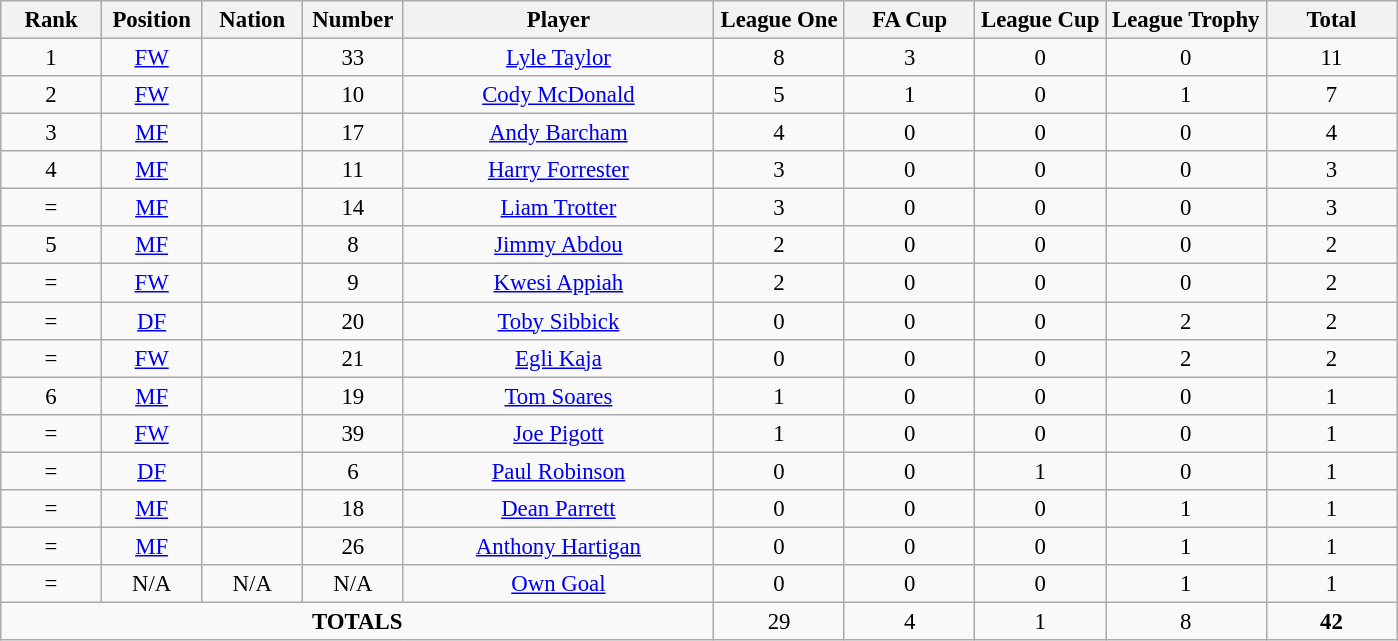<table class="wikitable" style="font-size: 95%; text-align: center;">
<tr>
<th width=60>Rank</th>
<th width=60>Position</th>
<th width=60>Nation</th>
<th width=60>Number</th>
<th width=200>Player</th>
<th width=80>League One</th>
<th width=80>FA Cup</th>
<th width=80>League Cup</th>
<th width=100>League Trophy</th>
<th width=80>Total</th>
</tr>
<tr>
<td>1</td>
<td><a href='#'>FW</a></td>
<td></td>
<td>33</td>
<td><a href='#'>Lyle Taylor</a></td>
<td>8</td>
<td>3</td>
<td>0</td>
<td>0</td>
<td>11</td>
</tr>
<tr>
<td>2</td>
<td><a href='#'>FW</a></td>
<td></td>
<td>10</td>
<td><a href='#'>Cody McDonald</a></td>
<td>5</td>
<td>1</td>
<td>0</td>
<td>1</td>
<td>7</td>
</tr>
<tr>
<td>3</td>
<td><a href='#'>MF</a></td>
<td></td>
<td>17</td>
<td><a href='#'>Andy Barcham</a></td>
<td>4</td>
<td>0</td>
<td>0</td>
<td>0</td>
<td>4</td>
</tr>
<tr>
<td>4</td>
<td><a href='#'>MF</a></td>
<td></td>
<td>11</td>
<td><a href='#'>Harry Forrester</a></td>
<td>3</td>
<td>0</td>
<td>0</td>
<td>0</td>
<td>3</td>
</tr>
<tr>
<td>=</td>
<td><a href='#'>MF</a></td>
<td></td>
<td>14</td>
<td><a href='#'>Liam Trotter</a></td>
<td>3</td>
<td>0</td>
<td>0</td>
<td>0</td>
<td>3</td>
</tr>
<tr>
<td>5</td>
<td><a href='#'>MF</a></td>
<td></td>
<td>8</td>
<td><a href='#'>Jimmy Abdou</a></td>
<td>2</td>
<td>0</td>
<td>0</td>
<td>0</td>
<td>2</td>
</tr>
<tr>
<td>=</td>
<td><a href='#'>FW</a></td>
<td></td>
<td>9</td>
<td><a href='#'>Kwesi Appiah</a></td>
<td>2</td>
<td>0</td>
<td>0</td>
<td>0</td>
<td>2</td>
</tr>
<tr>
<td>=</td>
<td><a href='#'>DF</a></td>
<td></td>
<td>20</td>
<td><a href='#'>Toby Sibbick</a></td>
<td>0</td>
<td>0</td>
<td>0</td>
<td>2</td>
<td>2</td>
</tr>
<tr>
<td>=</td>
<td><a href='#'>FW</a></td>
<td></td>
<td>21</td>
<td><a href='#'>Egli Kaja</a></td>
<td>0</td>
<td>0</td>
<td>0</td>
<td>2</td>
<td>2</td>
</tr>
<tr>
<td>6</td>
<td><a href='#'>MF</a></td>
<td></td>
<td>19</td>
<td><a href='#'>Tom Soares</a></td>
<td>1</td>
<td>0</td>
<td>0</td>
<td>0</td>
<td>1</td>
</tr>
<tr>
<td>=</td>
<td><a href='#'>FW</a></td>
<td></td>
<td>39</td>
<td><a href='#'>Joe Pigott</a></td>
<td>1</td>
<td>0</td>
<td>0</td>
<td>0</td>
<td>1</td>
</tr>
<tr>
<td>=</td>
<td><a href='#'>DF</a></td>
<td></td>
<td>6</td>
<td><a href='#'>Paul Robinson</a></td>
<td>0</td>
<td>0</td>
<td>1</td>
<td>0</td>
<td>1</td>
</tr>
<tr>
<td>=</td>
<td><a href='#'>MF</a></td>
<td></td>
<td>18</td>
<td><a href='#'>Dean Parrett</a></td>
<td>0</td>
<td>0</td>
<td>0</td>
<td>1</td>
<td>1</td>
</tr>
<tr>
<td>=</td>
<td><a href='#'>MF</a></td>
<td></td>
<td>26</td>
<td><a href='#'>Anthony Hartigan</a></td>
<td>0</td>
<td>0</td>
<td>0</td>
<td>1</td>
<td>1</td>
</tr>
<tr>
<td>=</td>
<td>N/A</td>
<td>N/A</td>
<td>N/A</td>
<td><a href='#'>Own Goal</a></td>
<td>0</td>
<td>0</td>
<td>0</td>
<td>1</td>
<td>1</td>
</tr>
<tr>
<td colspan="5"><strong>TOTALS</strong></td>
<td>29</td>
<td>4</td>
<td>1</td>
<td>8</td>
<td><strong>42</strong></td>
</tr>
</table>
